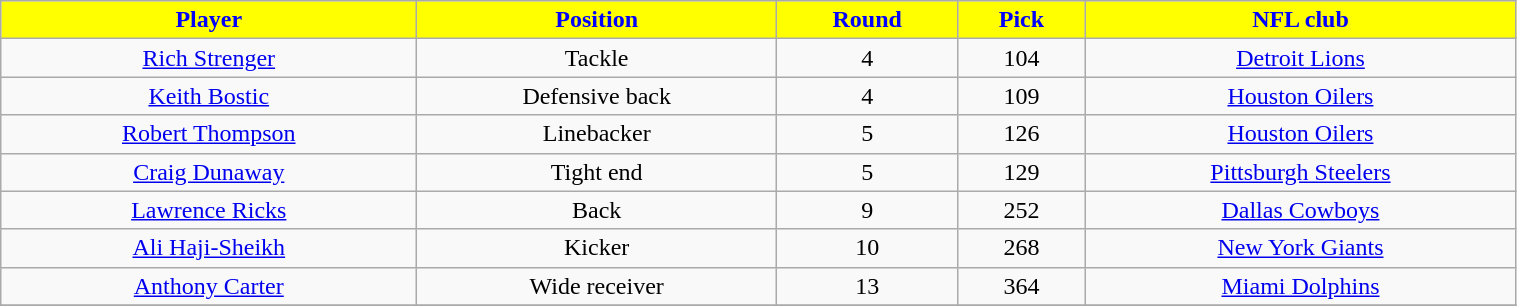<table class="wikitable" width="80%">
<tr align="center"  style="background:yellow;color:blue;">
<td><strong>Player</strong></td>
<td><strong>Position</strong></td>
<td><strong>Round</strong></td>
<td><strong>Pick</strong></td>
<td><strong>NFL club</strong></td>
</tr>
<tr align="center" bgcolor="">
<td><a href='#'>Rich Strenger</a></td>
<td>Tackle</td>
<td>4</td>
<td>104</td>
<td><a href='#'>Detroit Lions</a></td>
</tr>
<tr align="center" bgcolor="">
<td><a href='#'>Keith Bostic</a></td>
<td>Defensive back</td>
<td>4</td>
<td>109</td>
<td><a href='#'>Houston Oilers</a></td>
</tr>
<tr align="center" bgcolor="">
<td><a href='#'>Robert Thompson</a></td>
<td>Linebacker</td>
<td>5</td>
<td>126</td>
<td><a href='#'>Houston Oilers</a></td>
</tr>
<tr align="center" bgcolor="">
<td><a href='#'>Craig Dunaway</a></td>
<td>Tight end</td>
<td>5</td>
<td>129</td>
<td><a href='#'>Pittsburgh Steelers</a></td>
</tr>
<tr align="center" bgcolor="">
<td><a href='#'>Lawrence Ricks</a></td>
<td>Back</td>
<td>9</td>
<td>252</td>
<td><a href='#'>Dallas Cowboys</a></td>
</tr>
<tr align="center" bgcolor="">
<td><a href='#'>Ali Haji-Sheikh</a></td>
<td>Kicker</td>
<td>10</td>
<td>268</td>
<td><a href='#'>New York Giants</a></td>
</tr>
<tr align="center" bgcolor="">
<td><a href='#'>Anthony Carter</a></td>
<td>Wide receiver</td>
<td>13</td>
<td>364</td>
<td><a href='#'>Miami Dolphins</a></td>
</tr>
<tr align="center" bgcolor="">
</tr>
</table>
